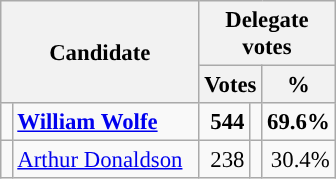<table class="wikitable" style="font-size:95%;">
<tr>
<th colspan="2" scope="col" rowspan="2" width="125">Candidate</th>
<th scope="col" colspan="3" width="75">Delegate votes</th>
</tr>
<tr>
<th scope="col" colspan="2">Votes</th>
<th>%</th>
</tr>
<tr align="right">
<td style="background-color: "></td>
<td scope="row" align="left"><strong><a href='#'>William Wolfe</a></strong> </td>
<td><strong>544</strong></td>
<td align=center></td>
<td><strong>69.6%</strong></td>
</tr>
<tr align="right">
<td style="background-color: "></td>
<td scope="row" align="left"><a href='#'>Arthur Donaldson</a></td>
<td>238</td>
<td align=center></td>
<td>30.4%</td>
</tr>
</table>
